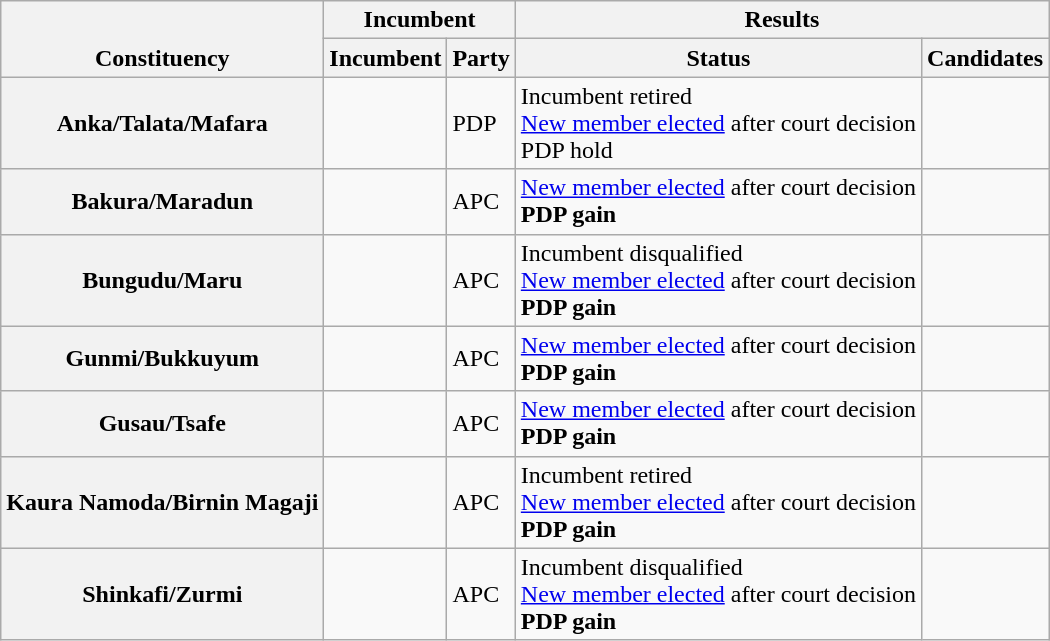<table class="wikitable sortable">
<tr valign=bottom>
<th rowspan=2>Constituency</th>
<th colspan=2>Incumbent</th>
<th colspan=2>Results</th>
</tr>
<tr valign=bottom>
<th>Incumbent</th>
<th>Party</th>
<th>Status</th>
<th>Candidates</th>
</tr>
<tr>
<th>Anka/Talata/Mafara</th>
<td></td>
<td>PDP</td>
<td>Incumbent retired<br><a href='#'>New member elected</a> after court decision<br>PDP hold</td>
<td nowrap></td>
</tr>
<tr>
<th>Bakura/Maradun</th>
<td></td>
<td>APC</td>
<td><a href='#'>New member elected</a> after court decision<br><strong>PDP gain</strong></td>
<td nowrap></td>
</tr>
<tr>
<th>Bungudu/Maru</th>
<td></td>
<td>APC</td>
<td>Incumbent disqualified<br><a href='#'>New member elected</a> after court decision<br><strong>PDP gain</strong></td>
<td nowrap></td>
</tr>
<tr>
<th>Gunmi/Bukkuyum</th>
<td></td>
<td>APC</td>
<td><a href='#'>New member elected</a> after court decision<br><strong>PDP gain</strong></td>
<td nowrap></td>
</tr>
<tr>
<th>Gusau/Tsafe</th>
<td></td>
<td>APC</td>
<td><a href='#'>New member elected</a> after court decision<br><strong>PDP gain</strong></td>
<td nowrap></td>
</tr>
<tr>
<th>Kaura Namoda/Birnin Magaji</th>
<td></td>
<td>APC</td>
<td>Incumbent retired<br><a href='#'>New member elected</a> after court decision<br><strong>PDP gain</strong></td>
<td nowrap></td>
</tr>
<tr>
<th>Shinkafi/Zurmi</th>
<td></td>
<td>APC</td>
<td>Incumbent disqualified<br><a href='#'>New member elected</a> after court decision<br><strong>PDP gain</strong></td>
<td nowrap></td>
</tr>
</table>
